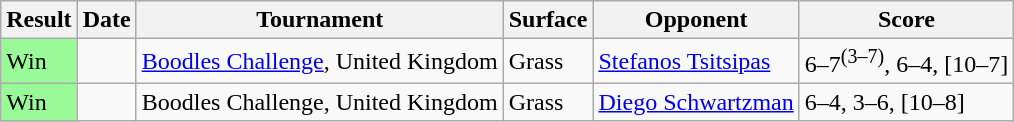<table class="sortable wikitable">
<tr>
<th>Result</th>
<th>Date</th>
<th>Tournament</th>
<th>Surface</th>
<th>Opponent</th>
<th class="unsortable">Score</th>
</tr>
<tr>
<td bgcolor=98FB98>Win</td>
<td></td>
<td><a href='#'>Boodles Challenge</a>, United Kingdom</td>
<td>Grass</td>
<td> <a href='#'>Stefanos Tsitsipas</a></td>
<td>6–7<sup>(3–7)</sup>, 6–4, [10–7]</td>
</tr>
<tr>
<td bgcolor=98FB98>Win</td>
<td></td>
<td>Boodles Challenge, United Kingdom</td>
<td>Grass</td>
<td> <a href='#'>Diego Schwartzman</a></td>
<td>6–4, 3–6, [10–8]</td>
</tr>
</table>
